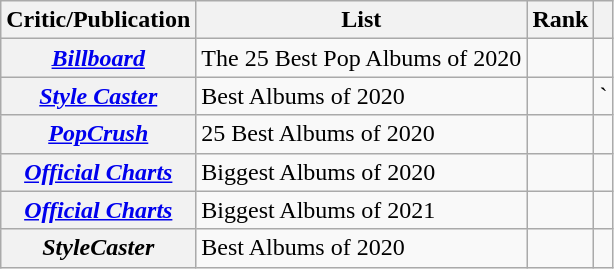<table class="wikitable plainrowheaders sortable">
<tr>
<th>Critic/Publication</th>
<th scope="col" class="unsortable">List</th>
<th data-sort-type="number">Rank</th>
<th scope="col" class="unsortable"></th>
</tr>
<tr>
<th scope="row" rowspan="1"><em><a href='#'>Billboard</a></em></th>
<td>The 25 Best Pop Albums of 2020</td>
<td></td>
<td style="text-align:center;"></td>
</tr>
<tr>
<th scope="row"><em><a href='#'>Style Caster</a></em></th>
<td>Best Albums of 2020</td>
<td></td>
<td style="text-align:center;">`</td>
</tr>
<tr>
<th scope="row"><em><a href='#'>PopCrush</a></em></th>
<td>25 Best Albums of 2020</td>
<td></td>
<td style="text-align:center;"></td>
</tr>
<tr>
<th scope="row"><em><a href='#'>Official Charts</a></em></th>
<td>Biggest Albums of 2020</td>
<td></td>
<td style="text-align:center;"></td>
</tr>
<tr>
<th scope="row"><em><a href='#'>Official Charts</a></em></th>
<td>Biggest Albums of 2021</td>
<td></td>
<td style="text-align:center;"></td>
</tr>
<tr>
<th scope="row" rowspan="1"><em>StyleCaster</em></th>
<td>Best Albums of 2020</td>
<td></td>
<td style="text-align:center;"></td>
</tr>
</table>
